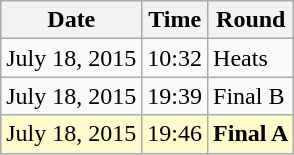<table class="wikitable">
<tr>
<th>Date</th>
<th>Time</th>
<th>Round</th>
</tr>
<tr>
<td>July 18, 2015</td>
<td>10:32</td>
<td>Heats</td>
</tr>
<tr>
<td>July 18, 2015</td>
<td>19:39</td>
<td>Final B</td>
</tr>
<tr style=background:lemonchiffon>
<td>July 18, 2015</td>
<td>19:46</td>
<td><strong>Final A</strong></td>
</tr>
</table>
